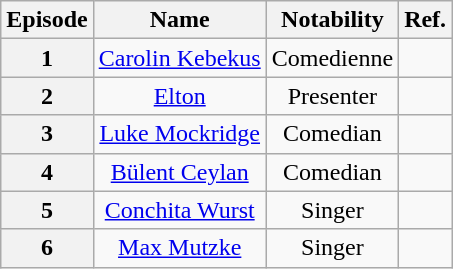<table class="wikitable" style="text-align:center; ">
<tr>
<th>Episode</th>
<th>Name</th>
<th>Notability</th>
<th>Ref.</th>
</tr>
<tr>
<th>1</th>
<td><a href='#'>Carolin Kebekus</a></td>
<td>Comedienne</td>
<td></td>
</tr>
<tr>
<th>2</th>
<td><a href='#'>Elton</a></td>
<td>Presenter</td>
<td></td>
</tr>
<tr>
<th>3</th>
<td><a href='#'>Luke Mockridge</a></td>
<td>Comedian</td>
<td></td>
</tr>
<tr>
<th>4</th>
<td><a href='#'>Bülent Ceylan</a></td>
<td>Comedian</td>
<td></td>
</tr>
<tr>
<th>5</th>
<td><a href='#'>Conchita Wurst</a></td>
<td>Singer</td>
<td></td>
</tr>
<tr>
<th>6</th>
<td><a href='#'>Max Mutzke</a></td>
<td>Singer</td>
<td></td>
</tr>
</table>
